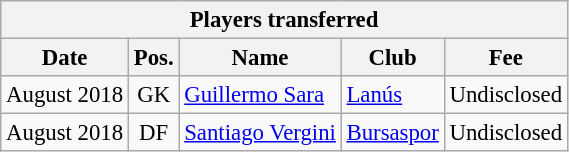<table class="wikitable" style="font-size:95%;">
<tr>
<th colspan="5">Players transferred</th>
</tr>
<tr>
<th>Date</th>
<th>Pos.</th>
<th>Name</th>
<th>Club</th>
<th>Fee</th>
</tr>
<tr>
<td>August 2018</td>
<td align="center">GK</td>
<td> <a href='#'>Guillermo Sara</a></td>
<td> <a href='#'>Lanús</a></td>
<td>Undisclosed</td>
</tr>
<tr>
<td>August 2018</td>
<td align="center">DF</td>
<td> <a href='#'>Santiago Vergini</a></td>
<td> <a href='#'>Bursaspor</a></td>
<td>Undisclosed</td>
</tr>
</table>
